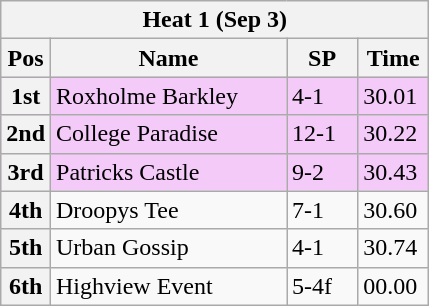<table class="wikitable">
<tr>
<th colspan="6">Heat 1 (Sep 3)</th>
</tr>
<tr>
<th width=20>Pos</th>
<th width=150>Name</th>
<th width=40>SP</th>
<th width=40>Time</th>
</tr>
<tr style="background: #f4caf9;">
<th>1st</th>
<td>Roxholme Barkley</td>
<td>4-1</td>
<td>30.01</td>
</tr>
<tr style="background: #f4caf9;">
<th>2nd</th>
<td>College Paradise</td>
<td>12-1</td>
<td>30.22</td>
</tr>
<tr style="background: #f4caf9;">
<th>3rd</th>
<td>Patricks Castle</td>
<td>9-2</td>
<td>30.43</td>
</tr>
<tr>
<th>4th</th>
<td>Droopys Tee</td>
<td>7-1</td>
<td>30.60</td>
</tr>
<tr>
<th>5th</th>
<td>Urban Gossip</td>
<td>4-1</td>
<td>30.74</td>
</tr>
<tr>
<th>6th</th>
<td>Highview Event</td>
<td>5-4f</td>
<td>00.00</td>
</tr>
</table>
